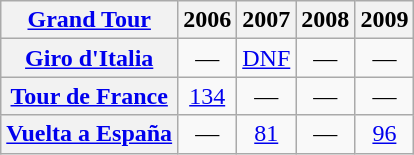<table class="wikitable plainrowheaders">
<tr>
<th scope="col"><a href='#'>Grand Tour</a></th>
<th scope="col">2006</th>
<th scope="col">2007</th>
<th scope="col">2008</th>
<th scope="col">2009</th>
</tr>
<tr style="text-align:center;">
<th scope="row"> <a href='#'>Giro d'Italia</a></th>
<td>—</td>
<td style="text-align:center;"><a href='#'>DNF</a></td>
<td>—</td>
<td>—</td>
</tr>
<tr style="text-align:center;">
<th scope="row"> <a href='#'>Tour de France</a></th>
<td><a href='#'>134</a></td>
<td>—</td>
<td>—</td>
<td>—</td>
</tr>
<tr style="text-align:center;">
<th scope="row"> <a href='#'>Vuelta a España</a></th>
<td>—</td>
<td><a href='#'>81</a></td>
<td>—</td>
<td><a href='#'>96</a></td>
</tr>
</table>
